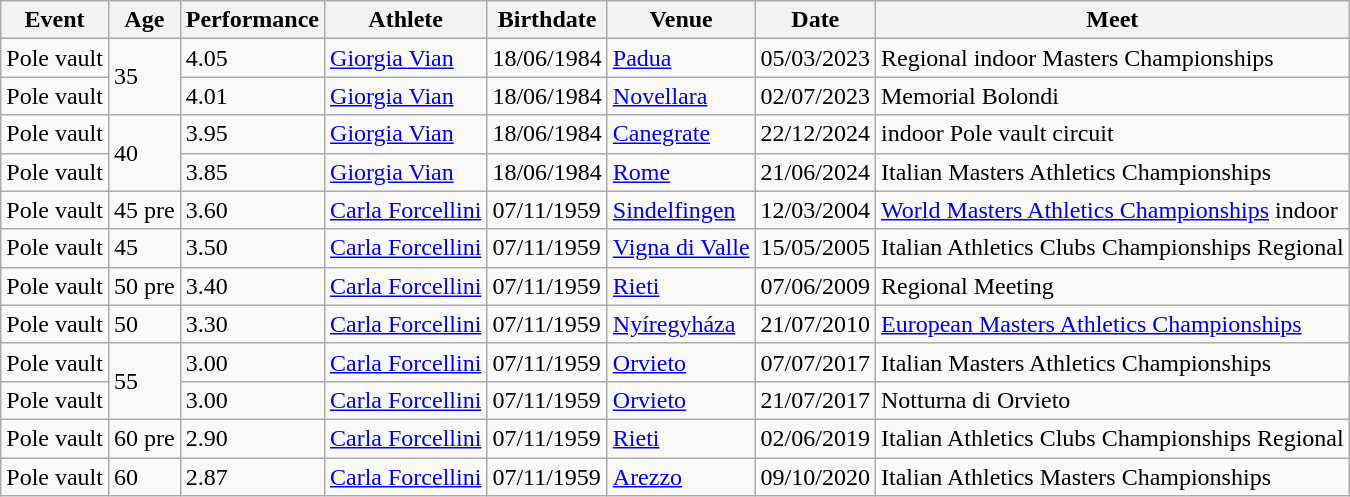<table class="wikitable" width= style="font-size:90%; text-align:center">
<tr>
<th>Event</th>
<th>Age</th>
<th>Performance</th>
<th>Athlete</th>
<th>Birthdate</th>
<th>Venue</th>
<th>Date</th>
<th>Meet</th>
</tr>
<tr>
<td>Pole vault</td>
<td rowspan=2>35</td>
<td>4.05 </td>
<td align=left><a href='#'>Giorgia Vian</a></td>
<td>18/06/1984</td>
<td align=left><a href='#'>Padua</a></td>
<td>05/03/2023</td>
<td>Regional indoor Masters Championships</td>
</tr>
<tr>
<td>Pole vault</td>
<td>4.01</td>
<td align=left><a href='#'>Giorgia Vian</a></td>
<td>18/06/1984</td>
<td align=left><a href='#'>Novellara</a></td>
<td>02/07/2023</td>
<td>Memorial Bolondi</td>
</tr>
<tr>
<td>Pole vault</td>
<td rowspan=2>40</td>
<td>3.95 </td>
<td align=left><a href='#'>Giorgia Vian</a></td>
<td>18/06/1984</td>
<td align=left><a href='#'>Canegrate</a></td>
<td>22/12/2024</td>
<td>indoor Pole vault circuit</td>
</tr>
<tr>
<td>Pole vault</td>
<td>3.85</td>
<td align=left><a href='#'>Giorgia Vian</a></td>
<td>18/06/1984</td>
<td align=left><a href='#'>Rome</a></td>
<td>21/06/2024</td>
<td>Italian Masters Athletics Championships</td>
</tr>
<tr>
<td>Pole vault</td>
<td>45 pre</td>
<td>3.60 </td>
<td align=left><a href='#'>Carla Forcellini</a></td>
<td>07/11/1959</td>
<td align=left><a href='#'>Sindelfingen</a></td>
<td>12/03/2004</td>
<td><a href='#'>World Masters Athletics Championships</a> indoor</td>
</tr>
<tr>
<td>Pole vault</td>
<td>45</td>
<td>3.50</td>
<td align=left><a href='#'>Carla Forcellini</a></td>
<td>07/11/1959</td>
<td align=left><a href='#'>Vigna di Valle</a></td>
<td>15/05/2005</td>
<td>Italian Athletics Clubs Championships Regional</td>
</tr>
<tr>
<td>Pole vault</td>
<td>50 pre</td>
<td>3.40</td>
<td align=left><a href='#'>Carla Forcellini</a></td>
<td>07/11/1959</td>
<td align=left><a href='#'>Rieti</a></td>
<td>07/06/2009</td>
<td>Regional Meeting</td>
</tr>
<tr>
<td>Pole vault</td>
<td>50</td>
<td>3.30</td>
<td align=left><a href='#'>Carla Forcellini</a></td>
<td>07/11/1959</td>
<td align=left><a href='#'>Nyíregyháza</a></td>
<td>21/07/2010</td>
<td><a href='#'>European Masters Athletics Championships</a></td>
</tr>
<tr>
<td>Pole vault</td>
<td rowspan=2>55</td>
<td>3.00</td>
<td align=left><a href='#'>Carla Forcellini</a></td>
<td>07/11/1959</td>
<td align=left><a href='#'>Orvieto</a></td>
<td>07/07/2017</td>
<td>Italian Masters Athletics Championships</td>
</tr>
<tr>
<td>Pole vault</td>
<td>3.00</td>
<td align=left><a href='#'>Carla Forcellini</a></td>
<td>07/11/1959</td>
<td align=left><a href='#'>Orvieto</a></td>
<td>21/07/2017</td>
<td>Notturna di Orvieto</td>
</tr>
<tr>
<td>Pole vault</td>
<td>60 pre</td>
<td>2.90</td>
<td align=left><a href='#'>Carla Forcellini</a></td>
<td>07/11/1959</td>
<td align=left><a href='#'>Rieti</a></td>
<td>02/06/2019</td>
<td>Italian Athletics Clubs Championships Regional</td>
</tr>
<tr>
<td>Pole vault</td>
<td>60</td>
<td>2.87</td>
<td align=left><a href='#'>Carla Forcellini</a></td>
<td>07/11/1959</td>
<td align=left><a href='#'>Arezzo</a></td>
<td>09/10/2020</td>
<td>Italian Athletics Masters Championships</td>
</tr>
</table>
